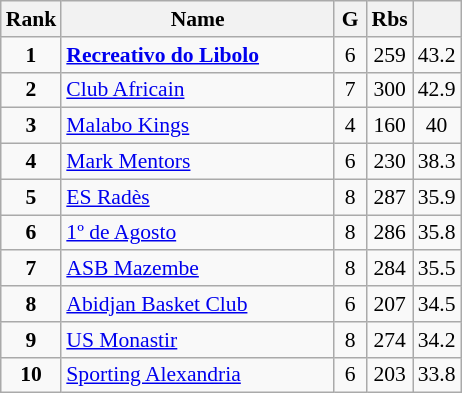<table class="wikitable" style="text-align:center; font-size:90%;">
<tr>
<th width=10px>Rank</th>
<th width=175px>Name</th>
<th width=15px>G</th>
<th width=10px>Rbs</th>
<th width=10px></th>
</tr>
<tr>
<td><strong>1</strong></td>
<td align=left> <strong><a href='#'>Recreativo do Libolo</a></strong></td>
<td>6</td>
<td>259</td>
<td>43.2</td>
</tr>
<tr>
<td><strong>2</strong></td>
<td align=left> <a href='#'>Club Africain</a></td>
<td>7</td>
<td>300</td>
<td>42.9</td>
</tr>
<tr>
<td><strong>3</strong></td>
<td align=left> <a href='#'>Malabo Kings</a></td>
<td>4</td>
<td>160</td>
<td>40</td>
</tr>
<tr>
<td><strong>4</strong></td>
<td align=left> <a href='#'>Mark Mentors</a></td>
<td>6</td>
<td>230</td>
<td>38.3</td>
</tr>
<tr>
<td><strong>5</strong></td>
<td align=left> <a href='#'>ES Radès</a></td>
<td>8</td>
<td>287</td>
<td>35.9</td>
</tr>
<tr>
<td><strong>6</strong></td>
<td align=left> <a href='#'>1º de Agosto</a></td>
<td>8</td>
<td>286</td>
<td>35.8</td>
</tr>
<tr>
<td><strong>7</strong></td>
<td align=left> <a href='#'>ASB Mazembe</a></td>
<td>8</td>
<td>284</td>
<td>35.5</td>
</tr>
<tr>
<td><strong>8</strong></td>
<td align=left> <a href='#'>Abidjan Basket Club</a></td>
<td>6</td>
<td>207</td>
<td>34.5</td>
</tr>
<tr>
<td><strong>9</strong></td>
<td align=left> <a href='#'>US Monastir</a></td>
<td>8</td>
<td>274</td>
<td>34.2</td>
</tr>
<tr>
<td><strong>10</strong></td>
<td align=left> <a href='#'>Sporting Alexandria</a></td>
<td>6</td>
<td>203</td>
<td>33.8</td>
</tr>
</table>
